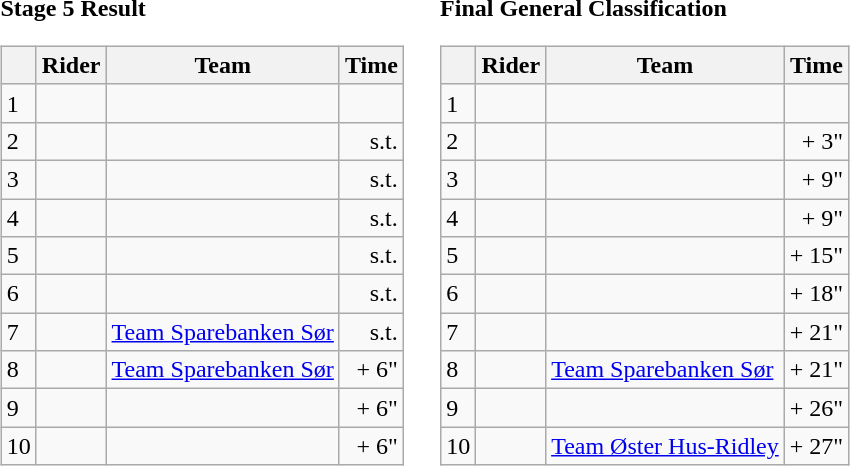<table>
<tr>
<td><strong>Stage 5 Result</strong><br><table class="wikitable">
<tr>
<th></th>
<th>Rider</th>
<th>Team</th>
<th>Time</th>
</tr>
<tr>
<td>1</td>
<td> </td>
<td></td>
<td align="right"></td>
</tr>
<tr>
<td>2</td>
<td></td>
<td></td>
<td align="right">s.t.</td>
</tr>
<tr>
<td>3</td>
<td></td>
<td></td>
<td align="right">s.t.</td>
</tr>
<tr>
<td>4</td>
<td></td>
<td></td>
<td align="right">s.t.</td>
</tr>
<tr>
<td>5</td>
<td></td>
<td></td>
<td align="right">s.t.</td>
</tr>
<tr>
<td>6</td>
<td></td>
<td></td>
<td align="right">s.t.</td>
</tr>
<tr>
<td>7</td>
<td></td>
<td><a href='#'>Team Sparebanken Sør</a></td>
<td align="right">s.t.</td>
</tr>
<tr>
<td>8</td>
<td></td>
<td><a href='#'>Team Sparebanken Sør</a></td>
<td align="right">+ 6"</td>
</tr>
<tr>
<td>9</td>
<td></td>
<td></td>
<td align="right">+ 6"</td>
</tr>
<tr>
<td>10</td>
<td></td>
<td></td>
<td align="right">+ 6"</td>
</tr>
</table>
</td>
<td></td>
<td><strong>Final General Classification</strong><br><table class="wikitable">
<tr>
<th></th>
<th>Rider</th>
<th>Team</th>
<th>Time</th>
</tr>
<tr>
<td>1</td>
<td> </td>
<td></td>
<td align="right"></td>
</tr>
<tr>
<td>2</td>
<td></td>
<td></td>
<td align="right">+ 3"</td>
</tr>
<tr>
<td>3</td>
<td></td>
<td></td>
<td align="right">+ 9"</td>
</tr>
<tr>
<td>4</td>
<td></td>
<td></td>
<td align="right">+ 9"</td>
</tr>
<tr>
<td>5</td>
<td></td>
<td></td>
<td align="right">+ 15"</td>
</tr>
<tr>
<td>6</td>
<td> </td>
<td></td>
<td align="right">+ 18"</td>
</tr>
<tr>
<td>7</td>
<td></td>
<td></td>
<td align="right">+ 21"</td>
</tr>
<tr>
<td>8</td>
<td></td>
<td><a href='#'>Team Sparebanken Sør</a></td>
<td align="right">+ 21"</td>
</tr>
<tr>
<td>9</td>
<td></td>
<td></td>
<td align="right">+ 26"</td>
</tr>
<tr>
<td>10</td>
<td></td>
<td><a href='#'>Team Øster Hus-Ridley</a></td>
<td align="right">+ 27"</td>
</tr>
</table>
</td>
</tr>
</table>
